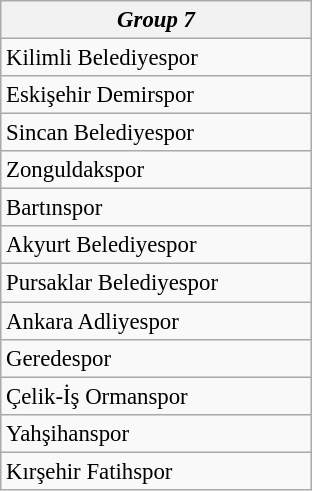<table class="wikitable collapsible collapsed" style="font-size:95%;">
<tr>
<th colspan="1" width="200"><em>Group 7</em></th>
</tr>
<tr>
<td>Kilimli Belediyespor</td>
</tr>
<tr>
<td>Eskişehir Demirspor</td>
</tr>
<tr>
<td>Sincan Belediyespor</td>
</tr>
<tr>
<td>Zonguldakspor</td>
</tr>
<tr>
<td>Bartınspor</td>
</tr>
<tr>
<td>Akyurt Belediyespor</td>
</tr>
<tr>
<td>Pursaklar Belediyespor</td>
</tr>
<tr>
<td>Ankara Adliyespor</td>
</tr>
<tr>
<td>Geredespor</td>
</tr>
<tr>
<td>Çelik-İş Ormanspor</td>
</tr>
<tr>
<td>Yahşihanspor</td>
</tr>
<tr>
<td>Kırşehir Fatihspor</td>
</tr>
</table>
